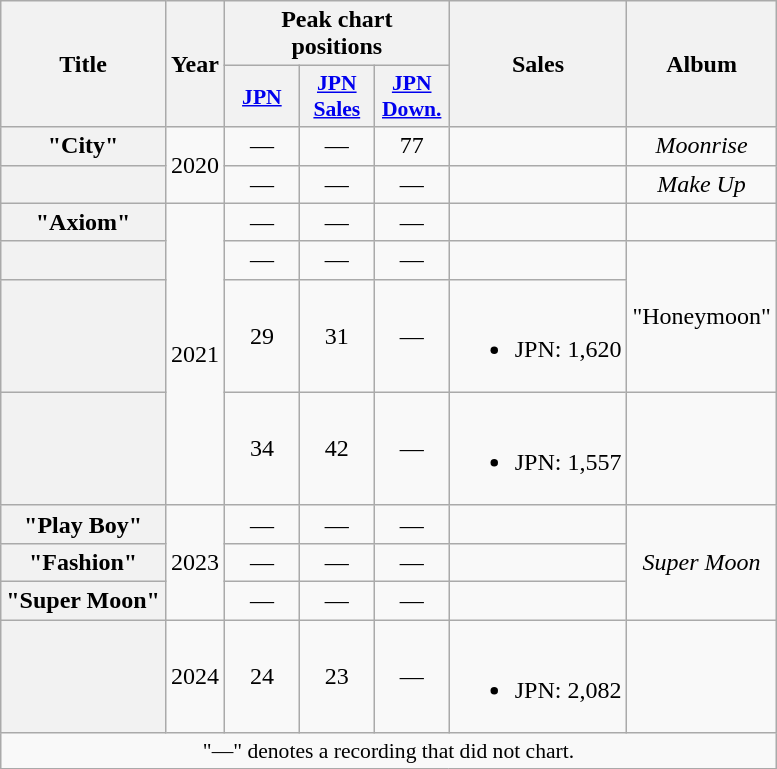<table class="wikitable plainrowheaders" style="text-align:center;">
<tr>
<th scope="col" rowspan="2">Title</th>
<th scope="col" rowspan="2">Year</th>
<th scope="col" colspan="3">Peak chart<br>positions</th>
<th scope="col" rowspan="2">Sales</th>
<th scope="col" rowspan="2">Album</th>
</tr>
<tr>
<th scope="col" style="width:3em;font-size:90%;"><a href='#'>JPN</a><br></th>
<th scope="col" style="width:3em;font-size:90%;"><a href='#'>JPN<br>Sales</a><br></th>
<th scope="col" style="width:3em;font-size:90%;"><a href='#'>JPN<br>Down.</a><br></th>
</tr>
<tr>
<th scope="row">"City"</th>
<td rowspan="2">2020</td>
<td>—</td>
<td>—</td>
<td>77</td>
<td></td>
<td><em>Moonrise</em></td>
</tr>
<tr>
<th scope="row"></th>
<td>—</td>
<td>—</td>
<td>—</td>
<td></td>
<td><em>Make Up</em></td>
</tr>
<tr>
<th scope="row">"Axiom"</th>
<td rowspan="4">2021</td>
<td>—</td>
<td>—</td>
<td>—</td>
<td></td>
<td></td>
</tr>
<tr>
<th scope="row"></th>
<td>—</td>
<td>—</td>
<td>—</td>
<td></td>
<td rowspan="2">"Honeymoon" </td>
</tr>
<tr>
<th scope="row"></th>
<td>29</td>
<td>31</td>
<td>—</td>
<td><br><ul><li>JPN: 1,620</li></ul></td>
</tr>
<tr>
<th scope="row"></th>
<td>34</td>
<td>42</td>
<td>—</td>
<td><br><ul><li>JPN: 1,557</li></ul></td>
<td></td>
</tr>
<tr>
<th scope="row">"Play Boy"</th>
<td rowspan="3">2023</td>
<td>—</td>
<td>—</td>
<td>—</td>
<td></td>
<td rowspan="3"><em>Super Moon</em></td>
</tr>
<tr>
<th scope="row">"Fashion"</th>
<td>—</td>
<td>—</td>
<td>—</td>
<td></td>
</tr>
<tr>
<th scope="row">"Super Moon"</th>
<td>—</td>
<td>—</td>
<td>—</td>
<td></td>
</tr>
<tr>
<th scope="row"></th>
<td>2024</td>
<td>24</td>
<td>23</td>
<td>—</td>
<td><br><ul><li>JPN: 2,082</li></ul></td>
<td></td>
</tr>
<tr>
<td colspan="7" style="font-size:90%">"—" denotes a recording that did not chart.</td>
</tr>
</table>
